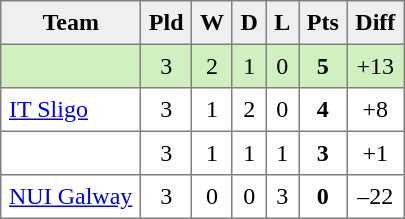<table style=border-collapse:collapse border=1 cellspacing=0 cellpadding=5>
<tr align=center bgcolor=#efefef>
<th>Team</th>
<th>Pld</th>
<th>W</th>
<th>D</th>
<th>L</th>
<th>Pts</th>
<th>Diff</th>
</tr>
<tr align=center style="background:#D0F0C0;">
<td style="text-align:left;"> </td>
<td>3</td>
<td>2</td>
<td>1</td>
<td>0</td>
<td><strong>5</strong></td>
<td>+13</td>
</tr>
<tr align=center style="background:#FFFFFF;">
<td style="text-align:left;"> <a href='#'>IT Sligo</a></td>
<td>3</td>
<td>1</td>
<td>2</td>
<td>0</td>
<td><strong>4</strong></td>
<td>+8</td>
</tr>
<tr align=center style="background:#FFFFFF;">
<td style="text-align:left;"> </td>
<td>3</td>
<td>1</td>
<td>1</td>
<td>1</td>
<td><strong>3</strong></td>
<td>+1</td>
</tr>
<tr align=center style="background:#FFFFFF;">
<td style="text-align:left;"> <a href='#'>NUI Galway</a></td>
<td>3</td>
<td>0</td>
<td>0</td>
<td>3</td>
<td><strong>0</strong></td>
<td>–22</td>
</tr>
</table>
